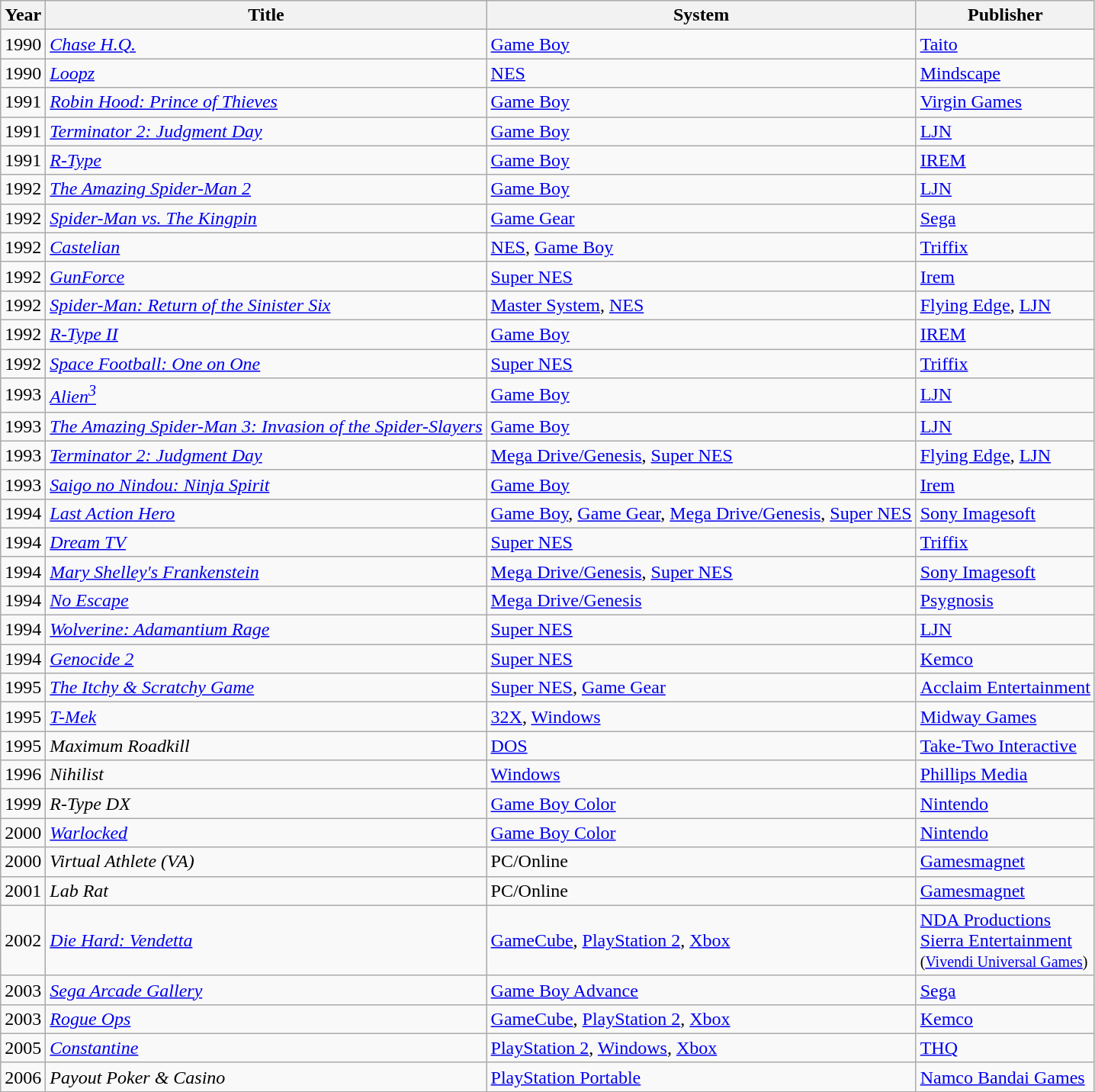<table class="wikitable">
<tr>
<th>Year</th>
<th>Title</th>
<th>System</th>
<th>Publisher</th>
</tr>
<tr>
<td>1990</td>
<td><em><a href='#'>Chase H.Q.</a></em></td>
<td><a href='#'>Game Boy</a></td>
<td><a href='#'>Taito</a></td>
</tr>
<tr>
<td>1990</td>
<td><em><a href='#'>Loopz</a></em></td>
<td><a href='#'>NES</a></td>
<td><a href='#'>Mindscape</a></td>
</tr>
<tr>
<td>1991</td>
<td><em><a href='#'>Robin Hood: Prince of Thieves</a></em></td>
<td><a href='#'>Game Boy</a></td>
<td><a href='#'>Virgin Games</a></td>
</tr>
<tr>
<td>1991</td>
<td><em><a href='#'>Terminator 2: Judgment Day</a></em></td>
<td><a href='#'>Game Boy</a></td>
<td><a href='#'>LJN</a></td>
</tr>
<tr>
<td>1991</td>
<td><em><a href='#'>R-Type</a></em></td>
<td><a href='#'>Game Boy</a></td>
<td><a href='#'>IREM</a></td>
</tr>
<tr>
<td>1992</td>
<td><em><a href='#'>The Amazing Spider-Man 2</a></em></td>
<td><a href='#'>Game Boy</a></td>
<td><a href='#'>LJN</a></td>
</tr>
<tr>
<td>1992</td>
<td><em><a href='#'>Spider-Man vs. The Kingpin</a></em></td>
<td><a href='#'>Game Gear</a></td>
<td><a href='#'>Sega</a></td>
</tr>
<tr>
<td>1992</td>
<td><em><a href='#'>Castelian</a></em></td>
<td><a href='#'>NES</a>, <a href='#'>Game Boy</a></td>
<td><a href='#'>Triffix</a></td>
</tr>
<tr>
<td>1992</td>
<td><em><a href='#'>GunForce</a></em></td>
<td><a href='#'>Super NES</a></td>
<td><a href='#'>Irem</a></td>
</tr>
<tr>
<td>1992</td>
<td><em><a href='#'>Spider-Man: Return of the Sinister Six</a></em></td>
<td><a href='#'>Master System</a>, <a href='#'>NES</a></td>
<td><a href='#'>Flying Edge</a>, <a href='#'>LJN</a></td>
</tr>
<tr>
<td>1992</td>
<td><em><a href='#'>R-Type II</a></em></td>
<td><a href='#'>Game Boy</a></td>
<td><a href='#'>IREM</a></td>
</tr>
<tr>
<td>1992</td>
<td><em><a href='#'>Space Football: One on One</a></em></td>
<td><a href='#'>Super NES</a></td>
<td><a href='#'>Triffix</a></td>
</tr>
<tr>
<td>1993</td>
<td><em><a href='#'>Alien<sup>3</sup></a></em></td>
<td><a href='#'>Game Boy</a></td>
<td><a href='#'>LJN</a></td>
</tr>
<tr>
<td>1993</td>
<td><em><a href='#'>The Amazing Spider-Man 3: Invasion of the Spider-Slayers</a></em></td>
<td><a href='#'>Game Boy</a></td>
<td><a href='#'>LJN</a></td>
</tr>
<tr>
<td>1993</td>
<td><em><a href='#'>Terminator 2: Judgment Day</a></em></td>
<td><a href='#'>Mega Drive/Genesis</a>, <a href='#'>Super NES</a></td>
<td><a href='#'>Flying Edge</a>, <a href='#'>LJN</a></td>
</tr>
<tr>
<td>1993</td>
<td><em><a href='#'>Saigo no Nindou: Ninja Spirit</a></em></td>
<td><a href='#'>Game Boy</a></td>
<td><a href='#'>Irem</a></td>
</tr>
<tr>
<td>1994</td>
<td><em><a href='#'>Last Action Hero</a></em></td>
<td><a href='#'>Game Boy</a>, <a href='#'>Game Gear</a>, <a href='#'>Mega Drive/Genesis</a>, <a href='#'>Super NES</a></td>
<td><a href='#'>Sony Imagesoft</a></td>
</tr>
<tr>
<td>1994</td>
<td><em><a href='#'>Dream TV</a></em></td>
<td><a href='#'>Super NES</a></td>
<td><a href='#'>Triffix</a></td>
</tr>
<tr>
<td>1994</td>
<td><em><a href='#'>Mary Shelley's Frankenstein</a></em></td>
<td><a href='#'>Mega Drive/Genesis</a>, <a href='#'>Super NES</a></td>
<td><a href='#'>Sony Imagesoft</a></td>
</tr>
<tr>
<td>1994</td>
<td><em><a href='#'>No Escape</a></em></td>
<td><a href='#'>Mega Drive/Genesis</a></td>
<td><a href='#'>Psygnosis</a></td>
</tr>
<tr>
<td>1994</td>
<td><em><a href='#'>Wolverine: Adamantium Rage</a></em></td>
<td><a href='#'>Super NES</a></td>
<td><a href='#'>LJN</a></td>
</tr>
<tr>
<td>1994</td>
<td><em><a href='#'>Genocide 2</a></em></td>
<td><a href='#'>Super NES</a></td>
<td><a href='#'>Kemco</a></td>
</tr>
<tr>
<td>1995</td>
<td><em><a href='#'>The Itchy & Scratchy Game</a></em></td>
<td><a href='#'>Super NES</a>, <a href='#'>Game Gear</a></td>
<td><a href='#'>Acclaim Entertainment</a></td>
</tr>
<tr>
<td>1995</td>
<td><em><a href='#'>T-Mek</a></em></td>
<td><a href='#'>32X</a>, <a href='#'>Windows</a></td>
<td><a href='#'>Midway Games</a></td>
</tr>
<tr>
<td>1995</td>
<td><em>Maximum Roadkill</em></td>
<td><a href='#'>DOS</a></td>
<td><a href='#'>Take-Two Interactive</a></td>
</tr>
<tr>
<td>1996</td>
<td><em>Nihilist</em></td>
<td><a href='#'>Windows</a></td>
<td><a href='#'>Phillips Media</a></td>
</tr>
<tr>
<td>1999</td>
<td><em>R-Type DX</em></td>
<td><a href='#'>Game Boy Color</a></td>
<td><a href='#'>Nintendo</a></td>
</tr>
<tr>
<td>2000</td>
<td><em><a href='#'>Warlocked</a></em></td>
<td><a href='#'>Game Boy Color</a></td>
<td><a href='#'>Nintendo</a></td>
</tr>
<tr>
<td>2000</td>
<td><em>Virtual Athlete (VA)</em></td>
<td>PC/Online</td>
<td><a href='#'>Gamesmagnet</a></td>
</tr>
<tr>
<td>2001</td>
<td><em>Lab Rat</em></td>
<td>PC/Online</td>
<td><a href='#'>Gamesmagnet</a></td>
</tr>
<tr>
<td>2002</td>
<td><em><a href='#'>Die Hard: Vendetta</a></em></td>
<td><a href='#'>GameCube</a>, <a href='#'>PlayStation 2</a>, <a href='#'>Xbox</a></td>
<td><a href='#'>NDA Productions</a><br><a href='#'>Sierra Entertainment</a><br><small>(<a href='#'>Vivendi Universal Games</a>)</small></td>
</tr>
<tr>
<td>2003</td>
<td><em><a href='#'>Sega Arcade Gallery</a></em></td>
<td><a href='#'>Game Boy Advance</a></td>
<td><a href='#'>Sega</a></td>
</tr>
<tr>
<td>2003</td>
<td><em><a href='#'>Rogue Ops</a></em></td>
<td><a href='#'>GameCube</a>, <a href='#'>PlayStation 2</a>, <a href='#'>Xbox</a></td>
<td><a href='#'>Kemco</a></td>
</tr>
<tr>
<td>2005</td>
<td><em><a href='#'>Constantine</a></em></td>
<td><a href='#'>PlayStation 2</a>, <a href='#'>Windows</a>, <a href='#'>Xbox</a></td>
<td><a href='#'>THQ</a></td>
</tr>
<tr>
<td>2006</td>
<td><em>Payout Poker & Casino</em></td>
<td><a href='#'>PlayStation Portable</a></td>
<td><a href='#'>Namco Bandai Games</a></td>
</tr>
</table>
